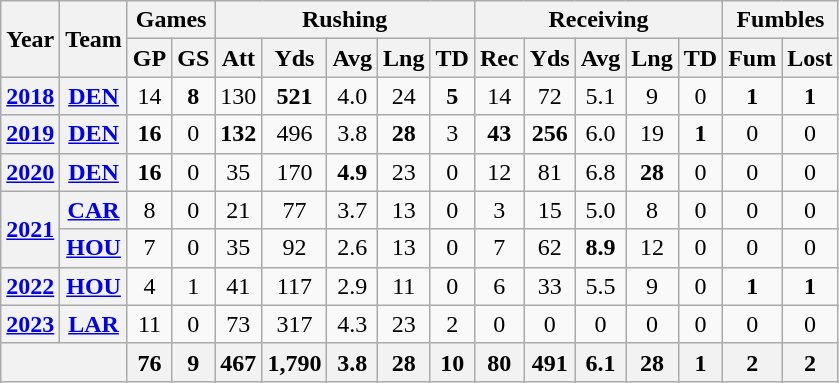<table class="wikitable" style="text-align: center;">
<tr>
<th rowspan="2">Year</th>
<th rowspan="2">Team</th>
<th colspan="2">Games</th>
<th colspan="5">Rushing</th>
<th colspan="5">Receiving</th>
<th colspan="2">Fumbles</th>
</tr>
<tr>
<th>GP</th>
<th>GS</th>
<th>Att</th>
<th>Yds</th>
<th>Avg</th>
<th>Lng</th>
<th>TD</th>
<th>Rec</th>
<th>Yds</th>
<th>Avg</th>
<th>Lng</th>
<th>TD</th>
<th>Fum</th>
<th>Lost</th>
</tr>
<tr>
<th><a href='#'>2018</a></th>
<th><a href='#'>DEN</a></th>
<td>14</td>
<td><strong>8</strong></td>
<td>130</td>
<td><strong>521</strong></td>
<td>4.0</td>
<td>24</td>
<td><strong>5</strong></td>
<td>14</td>
<td>72</td>
<td>5.1</td>
<td>9</td>
<td>0</td>
<td><strong>1</strong></td>
<td><strong>1</strong></td>
</tr>
<tr>
<th><a href='#'>2019</a></th>
<th><a href='#'>DEN</a></th>
<td><strong>16</strong></td>
<td>0</td>
<td><strong>132</strong></td>
<td>496</td>
<td>3.8</td>
<td><strong>28</strong></td>
<td>3</td>
<td><strong>43</strong></td>
<td><strong>256</strong></td>
<td>6.0</td>
<td>19</td>
<td><strong>1</strong></td>
<td>0</td>
<td>0</td>
</tr>
<tr>
<th><a href='#'>2020</a></th>
<th><a href='#'>DEN</a></th>
<td><strong>16</strong></td>
<td>0</td>
<td>35</td>
<td>170</td>
<td><strong>4.9</strong></td>
<td>23</td>
<td>0</td>
<td>12</td>
<td>81</td>
<td>6.8</td>
<td><strong>28</strong></td>
<td>0</td>
<td>0</td>
<td>0</td>
</tr>
<tr>
<th rowspan="2"><a href='#'>2021</a></th>
<th><a href='#'>CAR</a></th>
<td>8</td>
<td>0</td>
<td>21</td>
<td>77</td>
<td>3.7</td>
<td>13</td>
<td>0</td>
<td>3</td>
<td>15</td>
<td>5.0</td>
<td>8</td>
<td>0</td>
<td>0</td>
<td>0</td>
</tr>
<tr>
<th><a href='#'>HOU</a></th>
<td>7</td>
<td>0</td>
<td>35</td>
<td>92</td>
<td>2.6</td>
<td>13</td>
<td>0</td>
<td>7</td>
<td>62</td>
<td><strong>8.9</strong></td>
<td>12</td>
<td>0</td>
<td>0</td>
<td>0</td>
</tr>
<tr>
<th><a href='#'>2022</a></th>
<th><a href='#'>HOU</a></th>
<td>4</td>
<td>1</td>
<td>41</td>
<td>117</td>
<td>2.9</td>
<td>11</td>
<td>0</td>
<td>6</td>
<td>33</td>
<td>5.5</td>
<td>9</td>
<td>0</td>
<td><strong>1</strong></td>
<td><strong>1</strong></td>
</tr>
<tr>
<th><a href='#'>2023</a></th>
<th><a href='#'>LAR</a></th>
<td>11</td>
<td>0</td>
<td>73</td>
<td>317</td>
<td>4.3</td>
<td>23</td>
<td>2</td>
<td>0</td>
<td>0</td>
<td>0</td>
<td>0</td>
<td>0</td>
<td>0</td>
<td>0</td>
</tr>
<tr>
<th colspan="2"></th>
<th>76</th>
<th>9</th>
<th>467</th>
<th>1,790</th>
<th>3.8</th>
<th>28</th>
<th>10</th>
<th>80</th>
<th>491</th>
<th>6.1</th>
<th>28</th>
<th>1</th>
<th>2</th>
<th>2</th>
</tr>
</table>
